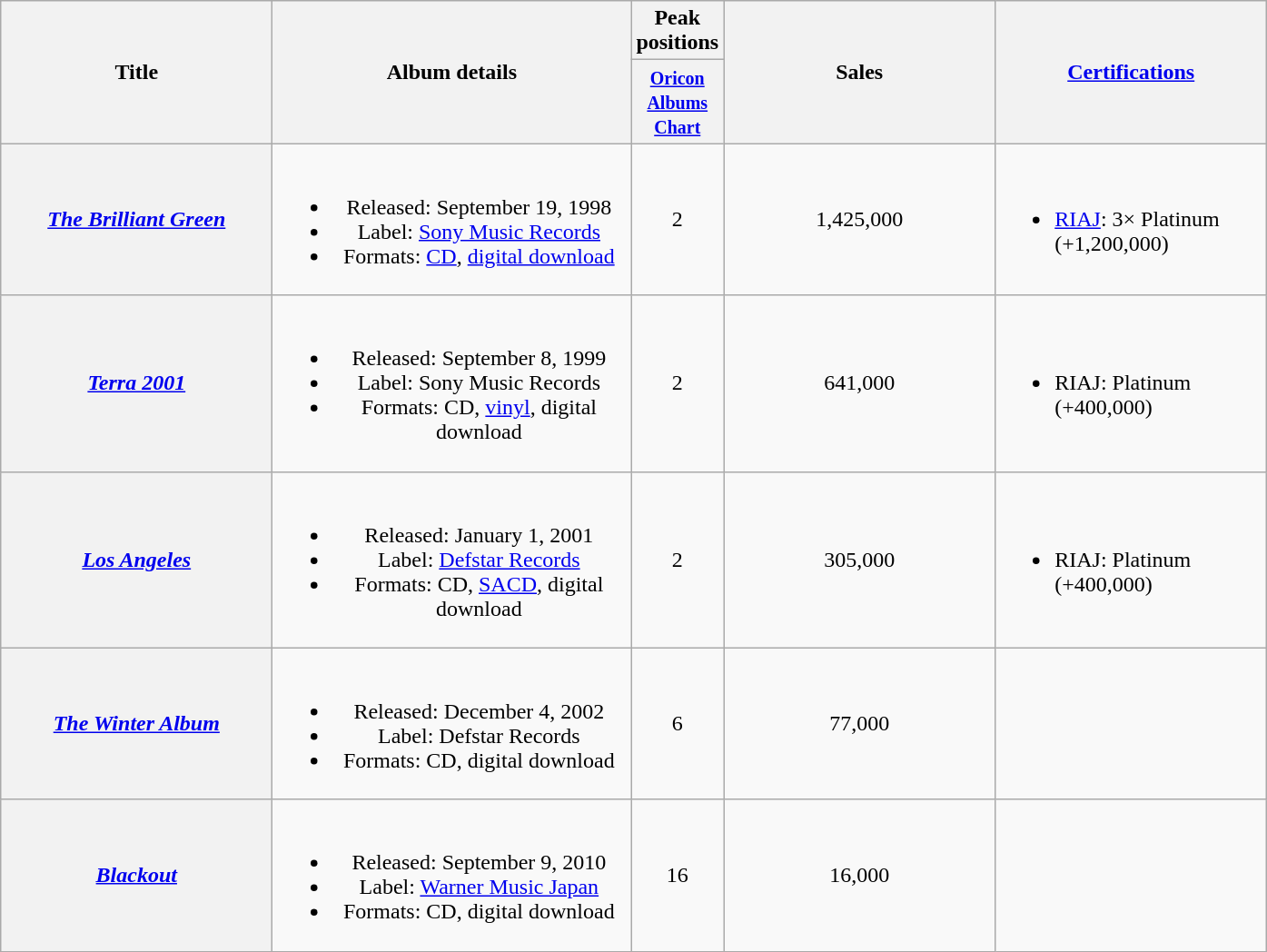<table class="wikitable plainrowheaders" style="text-align:center;">
<tr>
<th style="width:12em;" rowspan="2">Title</th>
<th style="width:16em;" rowspan="2">Album details</th>
<th colspan="1">Peak positions</th>
<th style="width:12em;" rowspan="2">Sales</th>
<th style="width:12em;" rowspan="2"><a href='#'>Certifications</a></th>
</tr>
<tr>
<th style="width:2.5em;"><small><a href='#'>Oricon Albums Chart</a></small><br></th>
</tr>
<tr>
<th scope="row"><em><a href='#'>The Brilliant Green</a></em></th>
<td><br><ul><li>Released: September 19, 1998</li><li>Label: <a href='#'>Sony Music Records</a></li><li>Formats: <a href='#'>CD</a>, <a href='#'>digital download</a></li></ul></td>
<td>2</td>
<td>1,425,000</td>
<td align="left"><br><ul><li><a href='#'>RIAJ</a>: 3× Platinum (+1,200,000)</li></ul></td>
</tr>
<tr>
<th scope="row"><em><a href='#'>Terra 2001</a></em></th>
<td><br><ul><li>Released: September 8, 1999</li><li>Label: Sony Music Records</li><li>Formats: CD, <a href='#'>vinyl</a>, digital download</li></ul></td>
<td>2</td>
<td>641,000 </td>
<td align="left"><br><ul><li>RIAJ: Platinum (+400,000)</li></ul></td>
</tr>
<tr>
<th scope="row"><em><a href='#'>Los Angeles</a></em></th>
<td><br><ul><li>Released: January 1, 2001</li><li>Label: <a href='#'>Defstar Records</a></li><li>Formats: CD, <a href='#'>SACD</a>, digital download</li></ul></td>
<td>2</td>
<td>305,000</td>
<td align="left"><br><ul><li>RIAJ: Platinum (+400,000)</li></ul></td>
</tr>
<tr>
<th scope="row"><em><a href='#'>The Winter Album</a></em></th>
<td><br><ul><li>Released: December 4, 2002</li><li>Label: Defstar Records</li><li>Formats: CD, digital download</li></ul></td>
<td>6</td>
<td>77,000</td>
<td align="left"></td>
</tr>
<tr>
<th scope="row"><em><a href='#'>Blackout</a></em></th>
<td><br><ul><li>Released: September 9, 2010</li><li>Label: <a href='#'>Warner Music Japan</a></li><li>Formats: CD, digital download</li></ul></td>
<td>16</td>
<td>16,000</td>
<td align="left"></td>
</tr>
</table>
